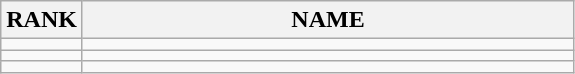<table class="wikitable">
<tr>
<th>RANK</th>
<th style="width: 20em">NAME</th>
</tr>
<tr>
<td align="center"></td>
<td></td>
</tr>
<tr>
<td align="center"></td>
<td></td>
</tr>
<tr>
<td align="center"></td>
<td></td>
</tr>
</table>
